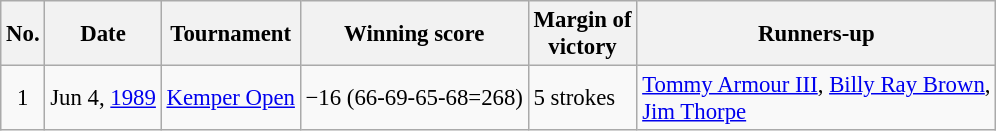<table class="wikitable" style="font-size:95%;">
<tr>
<th>No.</th>
<th>Date</th>
<th>Tournament</th>
<th>Winning score</th>
<th>Margin of<br>victory</th>
<th>Runners-up</th>
</tr>
<tr>
<td align=center>1</td>
<td>Jun 4, <a href='#'>1989</a></td>
<td><a href='#'>Kemper Open</a></td>
<td>−16 (66-69-65-68=268)</td>
<td>5 strokes</td>
<td> <a href='#'>Tommy Armour III</a>,  <a href='#'>Billy Ray Brown</a>,<br> <a href='#'>Jim Thorpe</a></td>
</tr>
</table>
